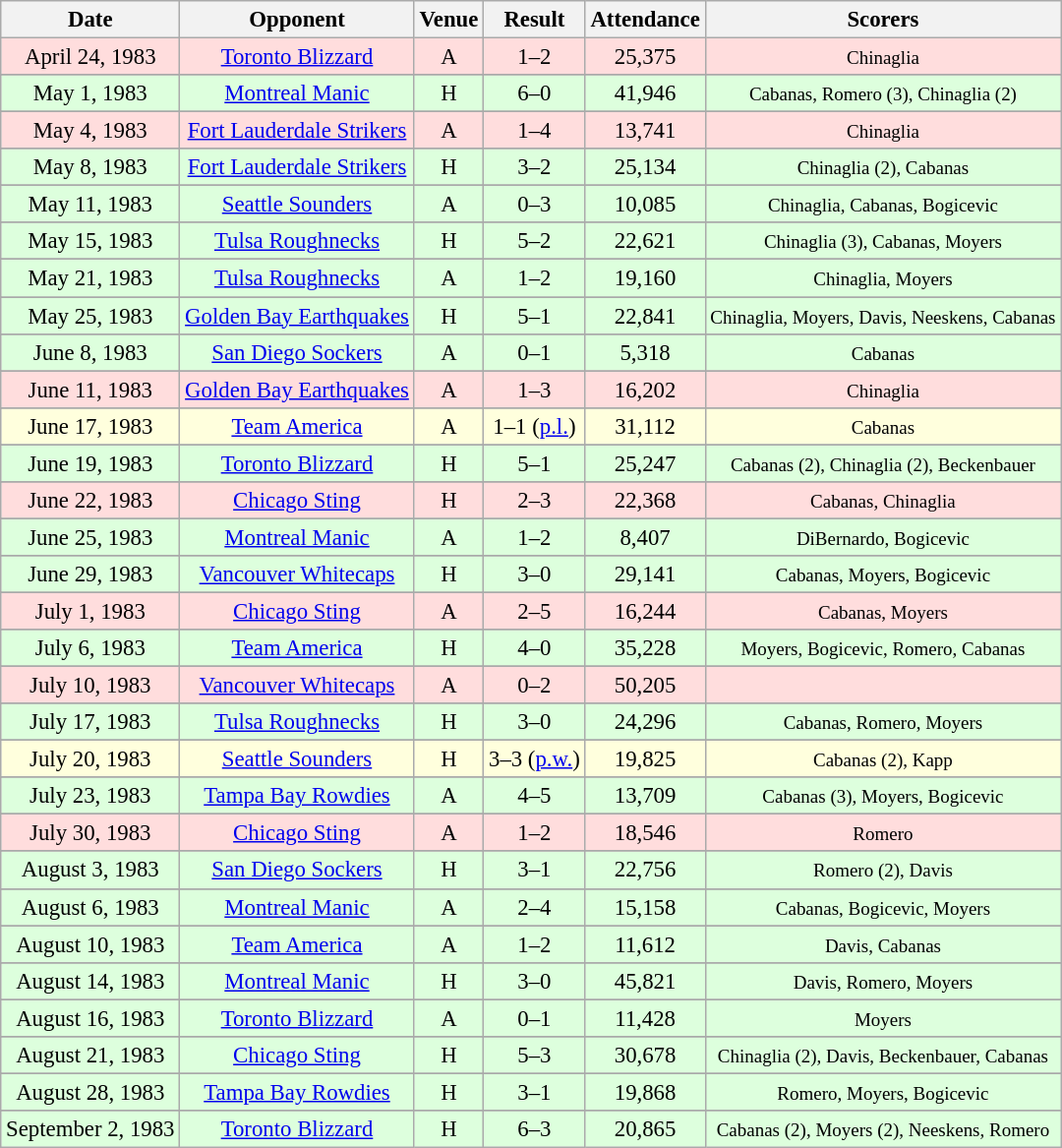<table class="wikitable" style="font-size:95%; text-align:center">
<tr>
<th>Date</th>
<th>Opponent</th>
<th>Venue</th>
<th>Result</th>
<th>Attendance</th>
<th>Scorers</th>
</tr>
<tr bgcolor="#ffdddd">
<td>April 24, 1983</td>
<td><a href='#'>Toronto Blizzard</a></td>
<td>A</td>
<td>1–2</td>
<td>25,375</td>
<td><small>Chinaglia</small></td>
</tr>
<tr>
</tr>
<tr bgcolor="#ddffdd">
<td>May 1, 1983</td>
<td><a href='#'>Montreal Manic</a></td>
<td>H</td>
<td>6–0</td>
<td>41,946</td>
<td><small>Cabanas, Romero (3), Chinaglia (2)</small></td>
</tr>
<tr>
</tr>
<tr bgcolor="#ffdddd">
<td>May 4, 1983</td>
<td><a href='#'>Fort Lauderdale Strikers</a></td>
<td>A</td>
<td>1–4</td>
<td>13,741</td>
<td><small>Chinaglia</small></td>
</tr>
<tr>
</tr>
<tr bgcolor="#ddffdd">
<td>May 8, 1983</td>
<td><a href='#'>Fort Lauderdale Strikers</a></td>
<td>H</td>
<td>3–2</td>
<td>25,134</td>
<td><small>Chinaglia (2), Cabanas</small></td>
</tr>
<tr>
</tr>
<tr bgcolor="#ddffdd">
<td>May 11, 1983</td>
<td><a href='#'>Seattle Sounders</a></td>
<td>A</td>
<td>0–3</td>
<td>10,085</td>
<td><small>Chinaglia, Cabanas, Bogicevic</small></td>
</tr>
<tr>
</tr>
<tr bgcolor="#ddffdd">
<td>May 15, 1983</td>
<td><a href='#'>Tulsa Roughnecks</a></td>
<td>H</td>
<td>5–2</td>
<td>22,621</td>
<td><small>Chinaglia (3), Cabanas, Moyers</small></td>
</tr>
<tr>
</tr>
<tr bgcolor="#ddffdd">
<td>May 21, 1983</td>
<td><a href='#'>Tulsa Roughnecks</a></td>
<td>A</td>
<td>1–2</td>
<td>19,160</td>
<td><small>Chinaglia, Moyers</small></td>
</tr>
<tr>
</tr>
<tr bgcolor="#ddffdd">
<td>May 25, 1983</td>
<td><a href='#'>Golden Bay Earthquakes</a></td>
<td>H</td>
<td>5–1</td>
<td>22,841</td>
<td><small>Chinaglia, Moyers, Davis, Neeskens, Cabanas</small></td>
</tr>
<tr>
</tr>
<tr bgcolor="#ddffdd">
<td>June 8, 1983</td>
<td><a href='#'>San Diego Sockers</a></td>
<td>A</td>
<td>0–1</td>
<td>5,318</td>
<td><small>Cabanas</small></td>
</tr>
<tr>
</tr>
<tr bgcolor="#ffdddd">
<td>June 11, 1983</td>
<td><a href='#'>Golden Bay Earthquakes</a></td>
<td>A</td>
<td>1–3</td>
<td>16,202</td>
<td><small>Chinaglia</small></td>
</tr>
<tr>
</tr>
<tr bgcolor="#ffffdd">
<td>June 17, 1983</td>
<td><a href='#'>Team America</a></td>
<td>A</td>
<td>1–1 (<a href='#'>p.l.</a>)</td>
<td>31,112</td>
<td><small>Cabanas</small></td>
</tr>
<tr>
</tr>
<tr bgcolor="#ddffdd">
<td>June 19, 1983</td>
<td><a href='#'>Toronto Blizzard</a></td>
<td>H</td>
<td>5–1</td>
<td>25,247</td>
<td><small>Cabanas (2), Chinaglia (2), Beckenbauer</small></td>
</tr>
<tr>
</tr>
<tr bgcolor="#ffdddd">
<td>June 22, 1983</td>
<td><a href='#'>Chicago Sting</a></td>
<td>H</td>
<td>2–3</td>
<td>22,368</td>
<td><small>Cabanas, Chinaglia</small></td>
</tr>
<tr>
</tr>
<tr bgcolor="#ddffdd">
<td>June 25, 1983</td>
<td><a href='#'>Montreal Manic</a></td>
<td>A</td>
<td>1–2</td>
<td>8,407</td>
<td><small>DiBernardo, Bogicevic</small></td>
</tr>
<tr>
</tr>
<tr bgcolor="#ddffdd">
<td>June 29, 1983</td>
<td><a href='#'>Vancouver Whitecaps</a></td>
<td>H</td>
<td>3–0</td>
<td>29,141</td>
<td><small>Cabanas, Moyers, Bogicevic</small></td>
</tr>
<tr>
</tr>
<tr bgcolor="#ffdddd">
<td>July 1, 1983</td>
<td><a href='#'>Chicago Sting</a></td>
<td>A</td>
<td>2–5</td>
<td>16,244</td>
<td><small>Cabanas, Moyers</small></td>
</tr>
<tr>
</tr>
<tr bgcolor="#ddffdd">
<td>July 6, 1983</td>
<td><a href='#'>Team America</a></td>
<td>H</td>
<td>4–0</td>
<td>35,228</td>
<td><small>Moyers, Bogicevic, Romero, Cabanas</small></td>
</tr>
<tr>
</tr>
<tr bgcolor="#ffdddd">
<td>July 10, 1983</td>
<td><a href='#'>Vancouver Whitecaps</a></td>
<td>A</td>
<td>0–2</td>
<td>50,205</td>
<td><small></small></td>
</tr>
<tr>
</tr>
<tr bgcolor="#ddffdd">
<td>July 17, 1983</td>
<td><a href='#'>Tulsa Roughnecks</a></td>
<td>H</td>
<td>3–0</td>
<td>24,296</td>
<td><small>Cabanas, Romero, Moyers</small></td>
</tr>
<tr>
</tr>
<tr bgcolor="#ffffdd">
<td>July 20, 1983</td>
<td><a href='#'>Seattle Sounders</a></td>
<td>H</td>
<td>3–3 (<a href='#'>p.w.</a>)</td>
<td>19,825</td>
<td><small>Cabanas (2), Kapp</small></td>
</tr>
<tr>
</tr>
<tr bgcolor="#ddffdd">
<td>July 23, 1983</td>
<td><a href='#'>Tampa Bay Rowdies</a></td>
<td>A</td>
<td>4–5</td>
<td>13,709</td>
<td><small>Cabanas (3), Moyers, Bogicevic</small></td>
</tr>
<tr>
</tr>
<tr bgcolor="#ffdddd">
<td>July 30, 1983</td>
<td><a href='#'>Chicago Sting</a></td>
<td>A</td>
<td>1–2</td>
<td>18,546</td>
<td><small>Romero</small></td>
</tr>
<tr>
</tr>
<tr bgcolor="#ddffdd">
<td>August 3, 1983</td>
<td><a href='#'>San Diego Sockers</a></td>
<td>H</td>
<td>3–1</td>
<td>22,756</td>
<td><small>Romero (2), Davis</small></td>
</tr>
<tr>
</tr>
<tr bgcolor="#ddffdd">
<td>August 6, 1983</td>
<td><a href='#'>Montreal Manic</a></td>
<td>A</td>
<td>2–4</td>
<td>15,158</td>
<td><small>Cabanas, Bogicevic, Moyers</small></td>
</tr>
<tr>
</tr>
<tr bgcolor="#ddffdd">
<td>August 10, 1983</td>
<td><a href='#'>Team America</a></td>
<td>A</td>
<td>1–2</td>
<td>11,612</td>
<td><small>Davis, Cabanas</small></td>
</tr>
<tr>
</tr>
<tr bgcolor="#ddffdd">
<td>August 14, 1983</td>
<td><a href='#'>Montreal Manic</a></td>
<td>H</td>
<td>3–0</td>
<td>45,821</td>
<td><small>Davis, Romero, Moyers</small></td>
</tr>
<tr>
</tr>
<tr bgcolor="#ddffdd">
<td>August 16, 1983</td>
<td><a href='#'>Toronto Blizzard</a></td>
<td>A</td>
<td>0–1</td>
<td>11,428</td>
<td><small>Moyers</small></td>
</tr>
<tr>
</tr>
<tr bgcolor="#ddffdd">
<td>August 21, 1983</td>
<td><a href='#'>Chicago Sting</a></td>
<td>H</td>
<td>5–3</td>
<td>30,678</td>
<td><small>Chinaglia (2), Davis, Beckenbauer, Cabanas</small></td>
</tr>
<tr>
</tr>
<tr bgcolor="#ddffdd">
<td>August 28, 1983</td>
<td><a href='#'>Tampa Bay Rowdies</a></td>
<td>H</td>
<td>3–1</td>
<td>19,868</td>
<td><small>Romero, Moyers, Bogicevic</small></td>
</tr>
<tr>
</tr>
<tr bgcolor="#ddffdd">
<td>September 2, 1983</td>
<td><a href='#'>Toronto Blizzard</a></td>
<td>H</td>
<td>6–3</td>
<td>20,865</td>
<td><small>Cabanas (2), Moyers (2), Neeskens, Romero</small></td>
</tr>
</table>
